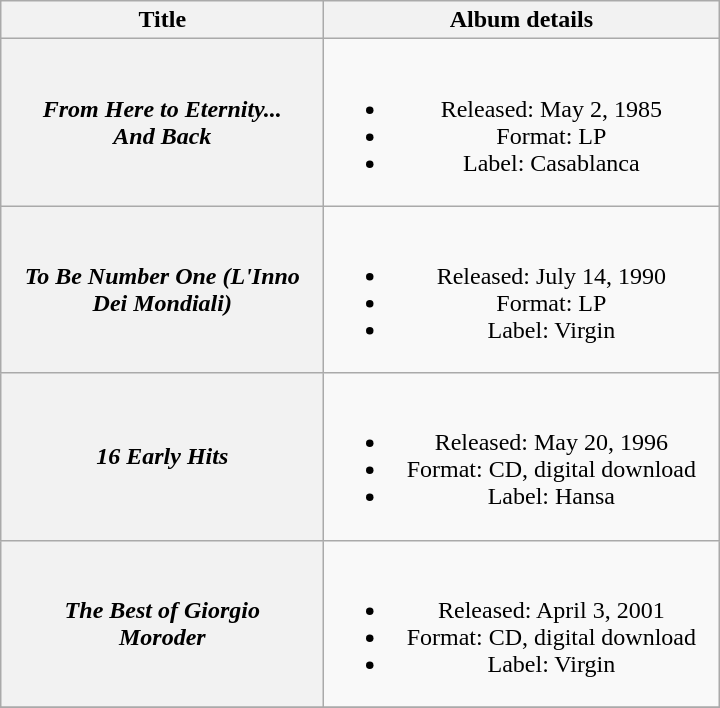<table class="wikitable plainrowheaders" style="text-align:center;">
<tr>
<th scope="col" style="width:13em;">Title</th>
<th scope="col" style="width:16em;">Album details</th>
</tr>
<tr>
<th scope="row"><em>From Here to Eternity...<br>And Back</em></th>
<td><br><ul><li>Released: May 2, 1985</li><li>Format: LP</li><li>Label: Casablanca</li></ul></td>
</tr>
<tr>
<th scope="row"><em>To Be Number One (L'Inno Dei Mondiali)</em></th>
<td><br><ul><li>Released: July 14, 1990</li><li>Format: LP</li><li>Label: Virgin</li></ul></td>
</tr>
<tr>
<th scope="row"><em>16 Early Hits</em></th>
<td><br><ul><li>Released: May 20, 1996</li><li>Format: CD, digital download</li><li>Label: Hansa</li></ul></td>
</tr>
<tr>
<th scope="row"><em>The Best of Giorgio<br>Moroder</em></th>
<td><br><ul><li>Released: April 3, 2001</li><li>Format: CD, digital download</li><li>Label: Virgin</li></ul></td>
</tr>
<tr>
</tr>
</table>
